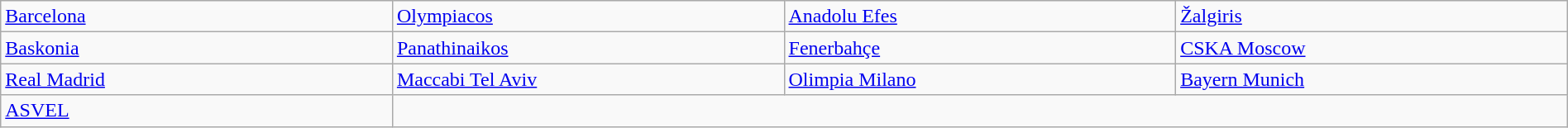<table class="wikitable" style="table-layout:fixed;width:100%;">
<tr>
<td width=210> <a href='#'>Barcelona</a></td>
<td width=210> <a href='#'>Olympiacos</a></td>
<td width=210> <a href='#'>Anadolu Efes</a></td>
<td width=210> <a href='#'>Žalgiris</a></td>
</tr>
<tr>
<td width=210> <a href='#'>Baskonia</a></td>
<td width=210> <a href='#'>Panathinaikos</a></td>
<td width=210> <a href='#'>Fenerbahçe</a></td>
<td width=210> <a href='#'>CSKA Moscow</a></td>
</tr>
<tr>
<td width=210> <a href='#'>Real Madrid</a></td>
<td width=210> <a href='#'>Maccabi Tel Aviv</a></td>
<td width=210> <a href='#'>Olimpia Milano</a></td>
<td width=210> <a href='#'>Bayern Munich</a></td>
</tr>
<tr>
<td width=210> <a href='#'>ASVEL</a></td>
</tr>
</table>
